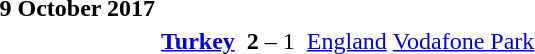<table>
<tr>
<td><strong>9 October 2017</strong></td>
</tr>
<tr>
<td></td>
<td align=right><strong><a href='#'>Turkey</a></strong></td>
<td></td>
<td><strong>2</strong> – 1</td>
<td></td>
<td><a href='#'>England</a></td>
<td><a href='#'>Vodafone Park</a></td>
<td></td>
</tr>
</table>
